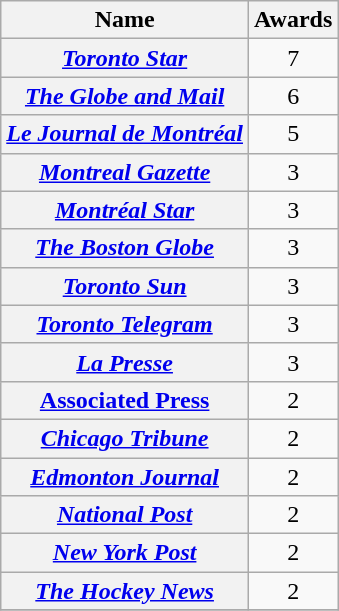<table class="sortable wikitable plainrowheaders" style="text-align:center">
<tr>
<th scope=col>Name</th>
<th scope=col data-sort-type=number>Awards</th>
</tr>
<tr>
<th scope=row><em><a href='#'>Toronto Star</a></em></th>
<td>7</td>
</tr>
<tr>
<th scope=row><em><a href='#'>The Globe and Mail</a></em></th>
<td>6</td>
</tr>
<tr>
<th scope="row"><em><a href='#'>Le Journal de Montréal</a></em></th>
<td>5</td>
</tr>
<tr>
<th scope="row"><em><a href='#'>Montreal Gazette</a></em></th>
<td>3</td>
</tr>
<tr>
<th scope="row"><a href='#'><em>Montréal Star</em></a></th>
<td>3</td>
</tr>
<tr>
<th scope="row"><em><a href='#'>The Boston Globe</a></em></th>
<td>3</td>
</tr>
<tr>
<th scope=row><em><a href='#'>Toronto Sun</a></em></th>
<td>3</td>
</tr>
<tr>
<th scope="row"><em><a href='#'>Toronto Telegram</a></em></th>
<td>3</td>
</tr>
<tr>
<th scope="row"><em><a href='#'>La Presse</a></em></th>
<td>3</td>
</tr>
<tr>
<th scope="row"><a href='#'>Associated Press</a></th>
<td>2</td>
</tr>
<tr>
<th scope="row"><em><a href='#'>Chicago Tribune</a></em></th>
<td>2</td>
</tr>
<tr>
<th scope=row><em><a href='#'>Edmonton Journal</a></em></th>
<td>2</td>
</tr>
<tr>
<th scope="row"><em><a href='#'>National Post</a></em></th>
<td>2</td>
</tr>
<tr>
<th scope="row"><em><a href='#'>New York Post</a></em></th>
<td>2</td>
</tr>
<tr>
<th scope="row"><em><a href='#'>The Hockey News</a></em></th>
<td>2</td>
</tr>
<tr>
</tr>
</table>
